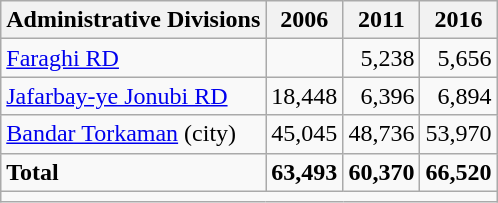<table class="wikitable">
<tr>
<th>Administrative Divisions</th>
<th>2006</th>
<th>2011</th>
<th>2016</th>
</tr>
<tr>
<td><a href='#'>Faraghi RD</a></td>
<td style="text-align: right;"></td>
<td style="text-align: right;">5,238</td>
<td style="text-align: right;">5,656</td>
</tr>
<tr>
<td><a href='#'>Jafarbay-ye Jonubi RD</a></td>
<td style="text-align: right;">18,448</td>
<td style="text-align: right;">6,396</td>
<td style="text-align: right;">6,894</td>
</tr>
<tr>
<td><a href='#'>Bandar Torkaman</a> (city)</td>
<td style="text-align: right;">45,045</td>
<td style="text-align: right;">48,736</td>
<td style="text-align: right;">53,970</td>
</tr>
<tr>
<td><strong>Total</strong></td>
<td style="text-align: right;"><strong>63,493</strong></td>
<td style="text-align: right;"><strong>60,370</strong></td>
<td style="text-align: right;"><strong>66,520</strong></td>
</tr>
<tr>
<td colspan=4></td>
</tr>
</table>
